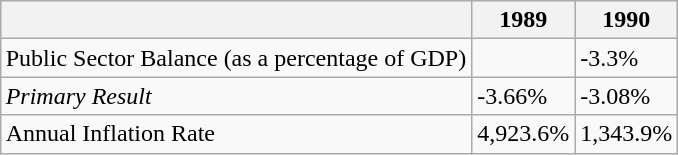<table class="wikitable" style="margin-left: auto; margin-right: auto; border: none;">
<tr>
<th></th>
<th>1989</th>
<th>1990</th>
</tr>
<tr>
<td>Public Sector Balance (as a percentage of GDP) </td>
<td></td>
<td>-3.3%</td>
</tr>
<tr>
<td><em>Primary Result</em> </td>
<td>-3.66%</td>
<td>-3.08%</td>
</tr>
<tr>
<td>Annual Inflation Rate </td>
<td>4,923.6%</td>
<td>1,343.9%</td>
</tr>
</table>
